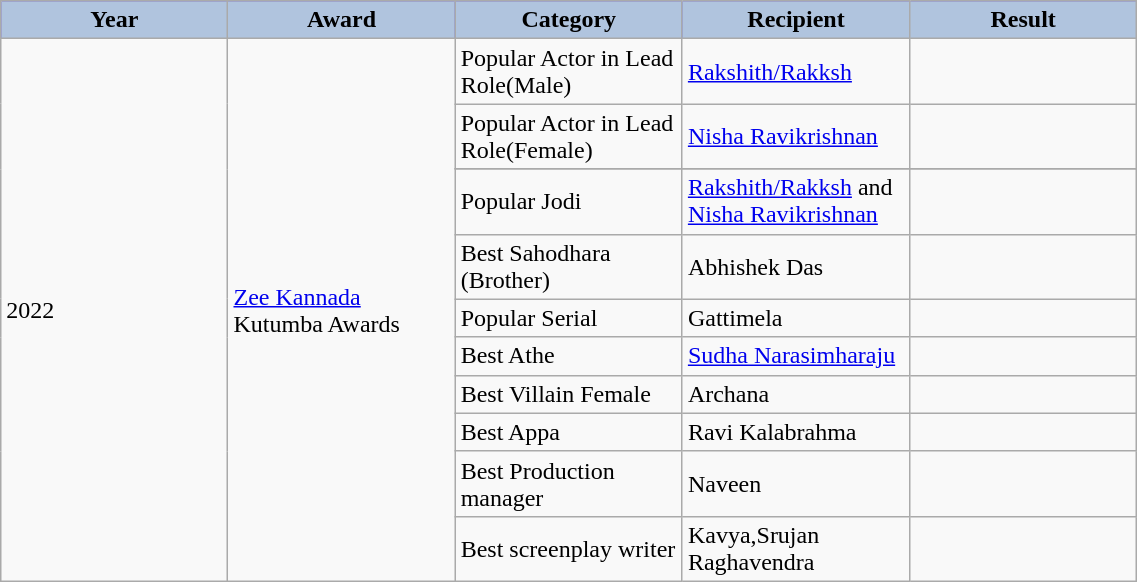<table class="wikitable" width="60%">
<tr bgcolor="blue">
<th style="width:100pt; background:LightSteelBlue;">Year</th>
<th style="width:100pt; background:LightSteelBlue;">Award</th>
<th style="width:100pt; background:LightSteelBlue;">Category</th>
<th style="width:100pt; background:LightSteelBlue;">Recipient</th>
<th style="width:100pt; background:LightSteelBlue;">Result</th>
</tr>
<tr>
<td rowspan="23">2022</td>
<td rowspan="23"><a href='#'>Zee Kannada</a> Kutumba Awards</td>
<td>Popular Actor in Lead Role(Male)</td>
<td><a href='#'>Rakshith/Rakksh</a></td>
<td></td>
</tr>
<tr>
<td>Popular Actor in Lead Role(Female)</td>
<td><a href='#'>Nisha Ravikrishnan</a></td>
<td></td>
</tr>
<tr>
</tr>
<tr>
<td>Popular Jodi</td>
<td><a href='#'>Rakshith/Rakksh</a> and <a href='#'>Nisha Ravikrishnan</a></td>
<td></td>
</tr>
<tr>
<td>Best Sahodhara (Brother)</td>
<td>Abhishek Das</td>
<td></td>
</tr>
<tr>
<td>Popular Serial</td>
<td>Gattimela</td>
<td></td>
</tr>
<tr>
<td>Best Athe</td>
<td><a href='#'>Sudha Narasimharaju</a></td>
<td></td>
</tr>
<tr>
<td>Best Villain Female</td>
<td>Archana</td>
<td></td>
</tr>
<tr>
<td>Best Appa</td>
<td>Ravi Kalabrahma</td>
<td></td>
</tr>
<tr>
<td>Best Production manager</td>
<td>Naveen</td>
<td></td>
</tr>
<tr>
<td>Best screenplay writer</td>
<td>Kavya,Srujan Raghavendra</td>
<td></td>
</tr>
</table>
